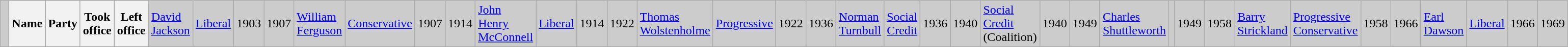<table class="wikitable">
<tr bgcolor="CCCCCC">
<td> </td>
<th width="30%"><strong>Name </strong></th>
<th width="30%"><strong>Party</strong></th>
<th width="20%"><strong>Took office</strong></th>
<th width="20%"><strong>Left office</strong><br></th>
<td><a href='#'>David Jackson</a><br></td>
<td><a href='#'>Liberal</a></td>
<td>1903</td>
<td>1907<br></td>
<td><a href='#'>William Ferguson</a><br></td>
<td><a href='#'>Conservative</a></td>
<td>1907</td>
<td>1914<br></td>
<td><a href='#'>John Henry McConnell</a><br></td>
<td><a href='#'>Liberal</a></td>
<td>1914</td>
<td>1922<br></td>
<td><a href='#'>Thomas Wolstenholme</a><br></td>
<td><a href='#'>Progressive</a></td>
<td>1922</td>
<td>1936<br></td>
<td rowspan="2"><a href='#'>Norman Turnbull</a><br></td>
<td><a href='#'>Social Credit</a></td>
<td>1936</td>
<td>1940<br></td>
<td><a href='#'>Social Credit</a> (Coalition)</td>
<td>1940</td>
<td>1949<br></td>
<td><a href='#'>Charles Shuttleworth</a><br></td>
<td></td>
<td>1949</td>
<td>1958<br></td>
<td><a href='#'>Barry Strickland</a><br></td>
<td><a href='#'>Progressive Conservative</a></td>
<td>1958</td>
<td>1966<br></td>
<td><a href='#'>Earl Dawson</a><br></td>
<td><a href='#'>Liberal</a></td>
<td>1966</td>
<td>1969</td>
</tr>
</table>
